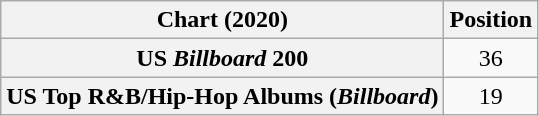<table class="wikitable plainrowheaders" style="text-align:center">
<tr>
<th scope="col">Chart (2020)</th>
<th scope="col">Position</th>
</tr>
<tr>
<th scope="row">US <em>Billboard</em> 200</th>
<td>36</td>
</tr>
<tr>
<th scope="row">US Top R&B/Hip-Hop Albums (<em>Billboard</em>)</th>
<td>19</td>
</tr>
</table>
